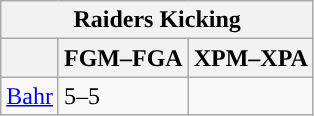<table class="wikitable">
<tr>
<th colspan="3">Raiders Kicking</th>
</tr>
<tr>
<th></th>
<th>FGM–FGA</th>
<th>XPM–XPA</th>
</tr>
<tr>
<td><a href='#'>Bahr</a></td>
<td>5–5</td>
<td></td>
</tr>
</table>
